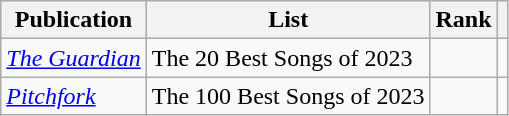<table class="wikitable plainrowheaders sortable" style="margin-right: 0;">
<tr>
<th scope="col">Publication</th>
<th scope="col">List</th>
<th scope="col">Rank</th>
<th scope="col" class="unsortable"></th>
</tr>
<tr>
<td><em><a href='#'>The Guardian</a></em></td>
<td>The 20 Best Songs of 2023</td>
<td></td>
<td style="text-align:center"></td>
</tr>
<tr>
<td><em><a href='#'>Pitchfork</a></em></td>
<td>The 100 Best Songs of 2023</td>
<td></td>
<td></td>
</tr>
</table>
